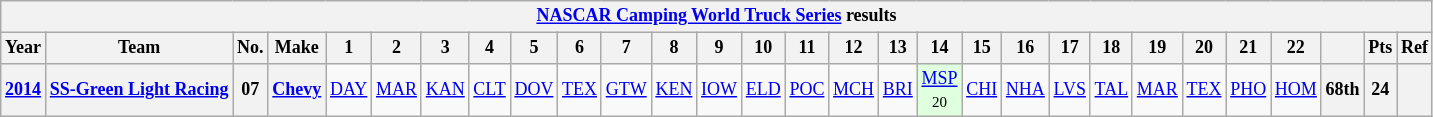<table class="wikitable" style="text-align:center; font-size:75%">
<tr>
<th colspan=45><a href='#'>NASCAR Camping World Truck Series</a> results</th>
</tr>
<tr>
<th>Year</th>
<th>Team</th>
<th>No.</th>
<th>Make</th>
<th>1</th>
<th>2</th>
<th>3</th>
<th>4</th>
<th>5</th>
<th>6</th>
<th>7</th>
<th>8</th>
<th>9</th>
<th>10</th>
<th>11</th>
<th>12</th>
<th>13</th>
<th>14</th>
<th>15</th>
<th>16</th>
<th>17</th>
<th>18</th>
<th>19</th>
<th>20</th>
<th>21</th>
<th>22</th>
<th></th>
<th>Pts</th>
<th>Ref</th>
</tr>
<tr>
<th><a href='#'>2014</a></th>
<th><a href='#'>SS-Green Light Racing</a></th>
<th>07</th>
<th><a href='#'>Chevy</a></th>
<td><a href='#'>DAY</a></td>
<td><a href='#'>MAR</a></td>
<td><a href='#'>KAN</a></td>
<td><a href='#'>CLT</a></td>
<td><a href='#'>DOV</a></td>
<td><a href='#'>TEX</a></td>
<td><a href='#'>GTW</a></td>
<td><a href='#'>KEN</a></td>
<td><a href='#'>IOW</a></td>
<td><a href='#'>ELD</a></td>
<td><a href='#'>POC</a></td>
<td><a href='#'>MCH</a></td>
<td><a href='#'>BRI</a></td>
<td style="background:#DFFFDF;"><a href='#'>MSP</a><br><small>20</small></td>
<td><a href='#'>CHI</a></td>
<td><a href='#'>NHA</a></td>
<td><a href='#'>LVS</a></td>
<td><a href='#'>TAL</a></td>
<td><a href='#'>MAR</a></td>
<td><a href='#'>TEX</a></td>
<td><a href='#'>PHO</a></td>
<td><a href='#'>HOM</a></td>
<th>68th</th>
<th>24</th>
<th></th>
</tr>
</table>
